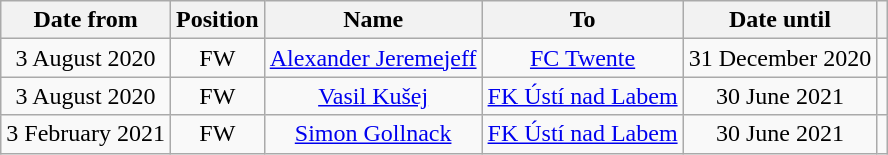<table class="wikitable"  style="text-align:center;">
<tr>
<th>Date from</th>
<th>Position</th>
<th>Name</th>
<th>To</th>
<th>Date until</th>
<th></th>
</tr>
<tr>
<td>3 August 2020</td>
<td>FW</td>
<td><a href='#'>Alexander Jeremejeff</a></td>
<td> <a href='#'>FC Twente</a></td>
<td>31 December 2020</td>
<td></td>
</tr>
<tr>
<td>3 August 2020</td>
<td>FW</td>
<td><a href='#'>Vasil Kušej</a></td>
<td> <a href='#'>FK Ústí nad Labem</a></td>
<td>30 June 2021</td>
<td></td>
</tr>
<tr>
<td>3 February 2021</td>
<td>FW</td>
<td><a href='#'>Simon Gollnack</a></td>
<td> <a href='#'>FK Ústí nad Labem</a></td>
<td>30 June 2021</td>
<td></td>
</tr>
</table>
